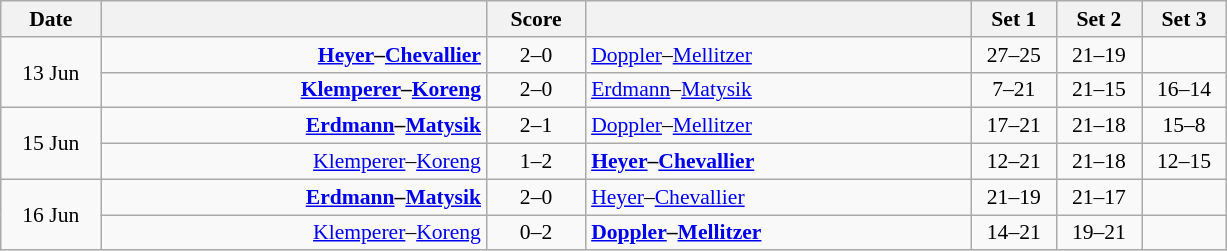<table class="wikitable" style="text-align: center; font-size:90% ">
<tr>
<th width="60">Date</th>
<th align="right" width="250"></th>
<th width="60">Score</th>
<th align="left" width="250"></th>
<th width="50">Set 1</th>
<th width="50">Set 2</th>
<th width="50">Set 3</th>
</tr>
<tr>
<td rowspan=2>13 Jun</td>
<td align=right><strong><a href='#'>Heyer</a>–<a href='#'>Chevallier</a> </strong></td>
<td align=center>2–0</td>
<td align=left> <a href='#'>Doppler</a>–<a href='#'>Mellitzer</a></td>
<td>27–25</td>
<td>21–19</td>
<td></td>
</tr>
<tr>
<td align=right><strong><a href='#'>Klemperer</a>–<a href='#'>Koreng</a> </strong></td>
<td align=center>2–0</td>
<td align=left> <a href='#'>Erdmann</a>–<a href='#'>Matysik</a></td>
<td>7–21</td>
<td>21–15</td>
<td>16–14</td>
</tr>
<tr>
<td rowspan=2>15 Jun</td>
<td align=right><strong><a href='#'>Erdmann</a>–<a href='#'>Matysik</a> </strong></td>
<td align=center>2–1</td>
<td align=left> <a href='#'>Doppler</a>–<a href='#'>Mellitzer</a></td>
<td>17–21</td>
<td>21–18</td>
<td>15–8</td>
</tr>
<tr>
<td align=right><a href='#'>Klemperer</a>–<a href='#'>Koreng</a> </td>
<td align=center>1–2</td>
<td align=left> <strong><a href='#'>Heyer</a>–<a href='#'>Chevallier</a></strong></td>
<td>12–21</td>
<td>21–18</td>
<td>12–15</td>
</tr>
<tr>
<td rowspan=2>16 Jun</td>
<td align=right><strong><a href='#'>Erdmann</a>–<a href='#'>Matysik</a> </strong></td>
<td align=center>2–0</td>
<td align=left> <a href='#'>Heyer</a>–<a href='#'>Chevallier</a></td>
<td>21–19</td>
<td>21–17</td>
<td></td>
</tr>
<tr>
<td align=right><a href='#'>Klemperer</a>–<a href='#'>Koreng</a> </td>
<td align=center>0–2</td>
<td align=left><strong> <a href='#'>Doppler</a>–<a href='#'>Mellitzer</a></strong></td>
<td>14–21</td>
<td>19–21</td>
<td></td>
</tr>
</table>
